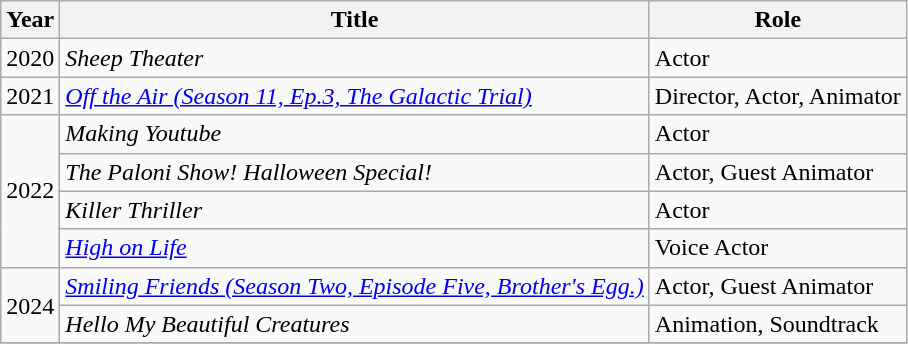<table class="wikitable">
<tr>
<th>Year</th>
<th>Title</th>
<th>Role</th>
</tr>
<tr>
<td>2020</td>
<td><em>Sheep Theater</em></td>
<td>Actor</td>
</tr>
<tr>
<td>2021</td>
<td><em><a href='#'>Off the Air (Season 11, Ep.3, The Galactic Trial)</a></em></td>
<td>Director, Actor, Animator</td>
</tr>
<tr>
<td rowspan="4">2022</td>
<td><em>Making Youtube</em></td>
<td>Actor</td>
</tr>
<tr>
<td><em>The Paloni Show! Halloween Special!</em></td>
<td>Actor, Guest Animator</td>
</tr>
<tr>
<td><em>Killer Thriller</em></td>
<td>Actor</td>
</tr>
<tr>
<td><em><a href='#'>High on Life</a></em></td>
<td>Voice Actor</td>
</tr>
<tr>
<td rowspan="2">2024</td>
<td><em><a href='#'>Smiling Friends (Season Two, Episode Five, Brother's Egg.)</a></em></td>
<td>Actor, Guest Animator</td>
</tr>
<tr>
<td><em>Hello My Beautiful Creatures</em></td>
<td>Animation, Soundtrack</td>
</tr>
<tr>
</tr>
</table>
